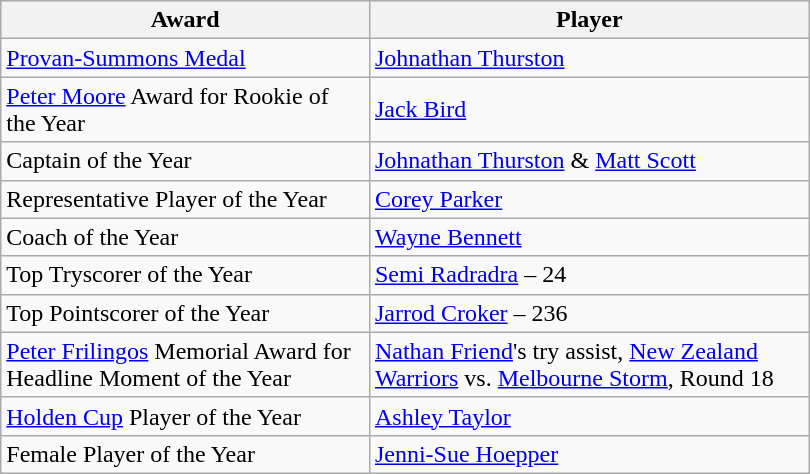<table class="wikitable" width=540px>
<tr>
<th width=200px>Award</th>
<th width=240px abbr="Player">Player</th>
</tr>
<tr>
<td><a href='#'>Provan-Summons Medal</a></td>
<td> <a href='#'>Johnathan Thurston</a></td>
</tr>
<tr>
<td><a href='#'>Peter Moore</a> Award for Rookie of the Year</td>
<td> <a href='#'>Jack Bird</a></td>
</tr>
<tr>
<td>Captain of the Year</td>
<td> <a href='#'>Johnathan Thurston</a> & <a href='#'>Matt Scott</a></td>
</tr>
<tr>
<td>Representative Player of the Year</td>
<td>  <a href='#'>Corey Parker</a></td>
</tr>
<tr>
<td>Coach of the Year</td>
<td> <a href='#'>Wayne Bennett</a></td>
</tr>
<tr>
<td>Top Tryscorer of the Year</td>
<td> <a href='#'>Semi Radradra</a> – 24</td>
</tr>
<tr>
<td>Top Pointscorer of the Year</td>
<td> <a href='#'>Jarrod Croker</a> – 236</td>
</tr>
<tr>
<td><a href='#'>Peter Frilingos</a> Memorial Award for Headline Moment of the Year</td>
<td><a href='#'>Nathan Friend</a>'s try assist, <a href='#'>New Zealand Warriors</a> vs. <a href='#'>Melbourne Storm</a>, Round 18</td>
</tr>
<tr>
<td><a href='#'>Holden Cup</a> Player of the Year</td>
<td> <a href='#'>Ashley Taylor</a></td>
</tr>
<tr>
<td>Female Player of the Year</td>
<td> <a href='#'>Jenni-Sue Hoepper</a></td>
</tr>
</table>
